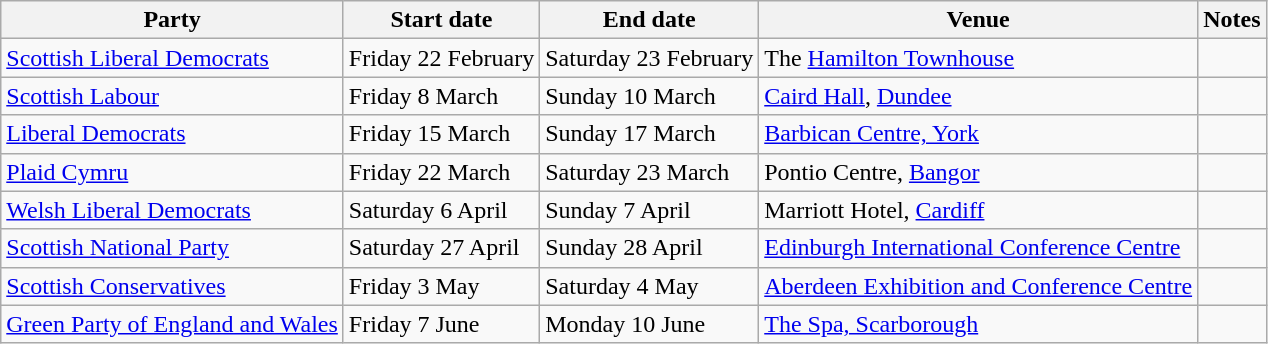<table class="wikitable sortable">
<tr>
<th>Party</th>
<th>Start date</th>
<th>End date</th>
<th>Venue</th>
<th>Notes</th>
</tr>
<tr>
<td><a href='#'>Scottish Liberal Democrats</a></td>
<td>Friday 22 February</td>
<td>Saturday 23 February</td>
<td>The <a href='#'>Hamilton Townhouse</a></td>
<td></td>
</tr>
<tr>
<td><a href='#'>Scottish Labour</a></td>
<td>Friday 8 March</td>
<td>Sunday 10 March</td>
<td><a href='#'>Caird Hall</a>, <a href='#'>Dundee</a></td>
<td></td>
</tr>
<tr>
<td><a href='#'>Liberal Democrats</a></td>
<td>Friday 15 March</td>
<td>Sunday 17 March</td>
<td><a href='#'>Barbican Centre, York</a></td>
<td></td>
</tr>
<tr>
<td><a href='#'>Plaid Cymru</a></td>
<td>Friday 22 March</td>
<td>Saturday 23 March</td>
<td>Pontio Centre, <a href='#'>Bangor</a></td>
<td></td>
</tr>
<tr>
<td><a href='#'>Welsh Liberal Democrats</a></td>
<td>Saturday 6 April</td>
<td>Sunday 7 April</td>
<td>Marriott Hotel, <a href='#'>Cardiff</a></td>
<td></td>
</tr>
<tr>
<td><a href='#'>Scottish National Party</a></td>
<td>Saturday 27 April</td>
<td>Sunday 28 April</td>
<td><a href='#'>Edinburgh International Conference Centre</a></td>
<td></td>
</tr>
<tr>
<td><a href='#'>Scottish Conservatives</a></td>
<td>Friday 3 May</td>
<td>Saturday 4 May</td>
<td><a href='#'>Aberdeen Exhibition and Conference Centre</a></td>
<td></td>
</tr>
<tr>
<td><a href='#'>Green Party of England and Wales</a></td>
<td>Friday 7 June</td>
<td>Monday 10 June</td>
<td><a href='#'>The Spa, Scarborough</a></td>
<td></td>
</tr>
</table>
